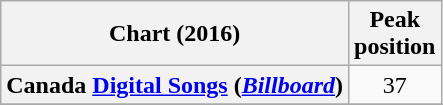<table class="wikitable sortable plainrowheaders" style="text-align:center;">
<tr>
<th>Chart (2016)</th>
<th>Peak <br> position</th>
</tr>
<tr>
<th scope="row">Canada <a href='#'>Digital Songs</a> (<a href='#'><em>Billboard</em></a>)</th>
<td>37</td>
</tr>
<tr>
</tr>
<tr>
</tr>
<tr>
</tr>
</table>
